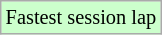<table class="wikitable" style="font-size: 85%;">
<tr style="background:#ccffcc;">
<td>Fastest session lap</td>
</tr>
</table>
